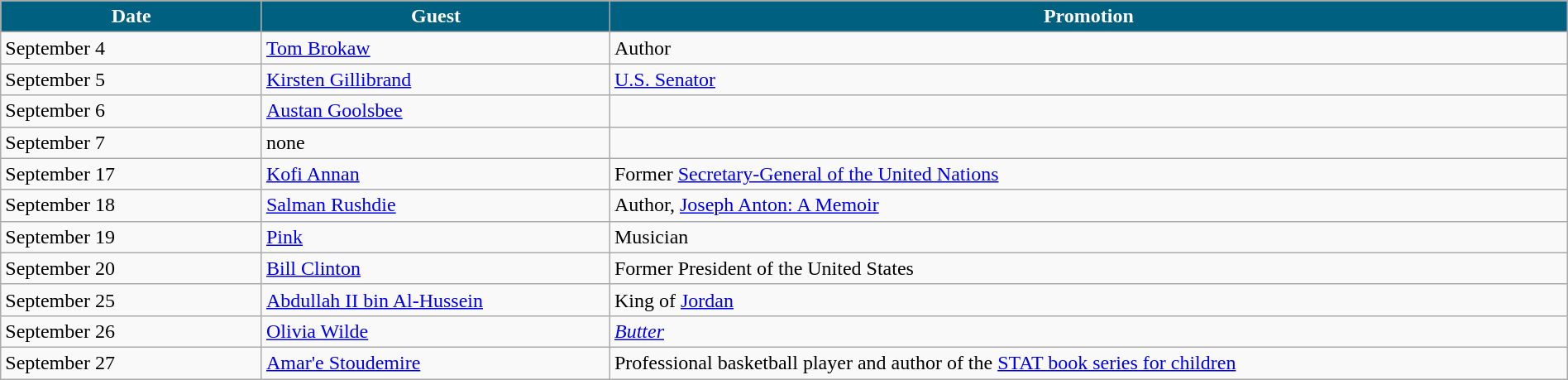<table class="wikitable" width="100%">
<tr bgcolor="#CCCCCC">
<th width="15%" style="background:#006080; color:#FFFFFF">Date</th>
<th width="20%" style="background:#006080; color:#FFFFFF">Guest</th>
<th width="55%" style="background:#006080; color:#FFFFFF">Promotion</th>
</tr>
<tr>
<td>September 4</td>
<td><a href='#'>Tom Brokaw</a></td>
<td>Author</td>
</tr>
<tr>
<td>September 5</td>
<td><a href='#'>Kirsten Gillibrand</a></td>
<td><a href='#'>U.S. Senator</a></td>
</tr>
<tr>
<td>September 6</td>
<td><a href='#'>Austan Goolsbee</a></td>
<td></td>
</tr>
<tr>
<td>September 7</td>
<td>none</td>
<td></td>
</tr>
<tr>
<td>September 17</td>
<td><a href='#'>Kofi Annan</a></td>
<td>Former <a href='#'>Secretary-General of the United Nations</a></td>
</tr>
<tr>
<td>September 18</td>
<td><a href='#'>Salman Rushdie</a></td>
<td>Author, <a href='#'>Joseph Anton: A Memoir</a></td>
</tr>
<tr>
<td>September 19</td>
<td><a href='#'>Pink</a></td>
<td>Musician</td>
</tr>
<tr>
<td>September 20</td>
<td><a href='#'>Bill Clinton</a></td>
<td>Former President of the United States</td>
</tr>
<tr>
<td>September 25</td>
<td><a href='#'>Abdullah II bin Al-Hussein</a></td>
<td>King of <a href='#'>Jordan</a></td>
</tr>
<tr>
<td>September 26</td>
<td><a href='#'>Olivia Wilde</a></td>
<td><em><a href='#'>Butter</a></em></td>
</tr>
<tr>
<td>September 27</td>
<td><a href='#'>Amar'e Stoudemire</a></td>
<td>Professional basketball player and author of the <a href='#'>STAT book series for children</a></td>
</tr>
</table>
